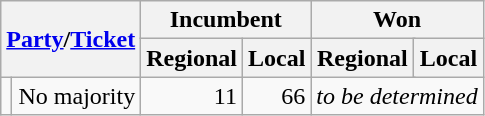<table class="wikitable" style="text-align:right">
<tr>
<th colspan="2" rowspan="2"><a href='#'>Party</a>/<a href='#'>Ticket</a></th>
<th colspan="2">Incumbent</th>
<th colspan="4">Won</th>
</tr>
<tr>
<th>Regional</th>
<th>Local</th>
<th colspan="2">Regional</th>
<th colspan="2">Local</th>
</tr>
<tr>
<td></td>
<td>No majority</td>
<td>11</td>
<td>66</td>
<td colspan="4" style="text-align:center"><em>to be determined</em></td>
</tr>
</table>
